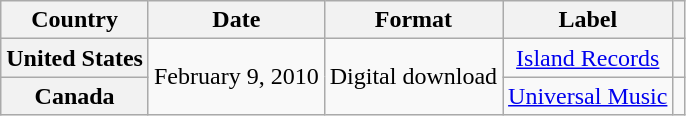<table class="wikitable plainrowheaders" style="text-align:center">
<tr>
<th scope="col">Country</th>
<th scope="col">Date</th>
<th scope="col">Format</th>
<th scope="col">Label</th>
<th scope="col"></th>
</tr>
<tr>
<th scope="row">United States</th>
<td rowspan="2">February 9, 2010</td>
<td rowspan="2">Digital download</td>
<td><a href='#'>Island Records</a></td>
<td style="text-align:center;"></td>
</tr>
<tr>
<th scope="row">Canada</th>
<td><a href='#'>Universal Music</a></td>
<td style="text-align:center;"></td>
</tr>
</table>
